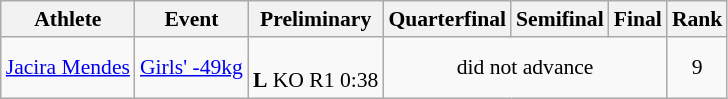<table class="wikitable" style="text-align:left; font-size:90%">
<tr>
<th>Athlete</th>
<th>Event</th>
<th>Preliminary</th>
<th>Quarterfinal</th>
<th>Semifinal</th>
<th>Final</th>
<th>Rank</th>
</tr>
<tr>
<td><a href='#'>Jacira Mendes</a></td>
<td><a href='#'>Girls' -49kg</a></td>
<td align=center> <br> <strong>L</strong> KO R1 0:38</td>
<td align=center colspan=3>did not advance</td>
<td align=center>9</td>
</tr>
</table>
